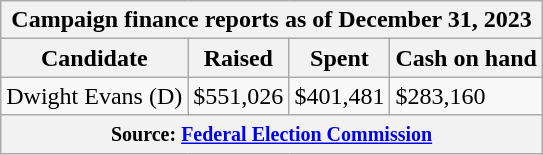<table class="wikitable sortable">
<tr>
<th colspan=4>Campaign finance reports as of December 31, 2023</th>
</tr>
<tr style="text-align:center;">
<th>Candidate</th>
<th>Raised</th>
<th>Spent</th>
<th>Cash on hand</th>
</tr>
<tr>
<td>Dwight Evans (D)</td>
<td>$551,026</td>
<td>$401,481</td>
<td>$283,160</td>
</tr>
<tr>
<th colspan="4"><small>Source: <a href='#'>Federal Election Commission</a></small></th>
</tr>
</table>
